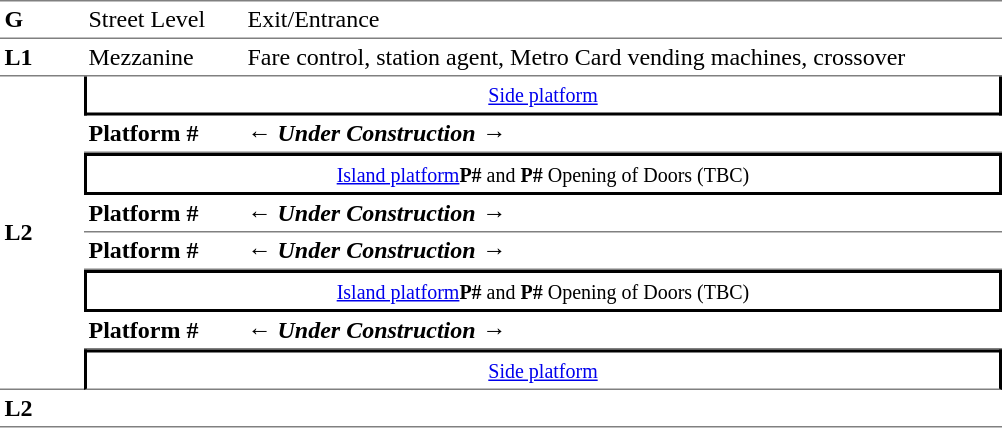<table cellpadding="3" cellspacing="0" border="0">
<tr>
<td valign="top" width="50" style="border-top:solid 1px gray;border-bottom:solid 1px gray;"><strong>G</strong></td>
<td valign="top" width="100" style="border-top:solid 1px gray;border-bottom:solid 1px gray;">Street Level</td>
<td valign="top" width="390" style="border-top:solid 1px gray;border-bottom:solid 1px gray;">Exit/Entrance</td>
</tr>
<tr>
<td style="border-bottom:solid 1px gray;"><strong>L1</strong></td>
<td style="border-bottom:solid 1px gray;">Mezzanine</td>
<td style="border-bottom:solid 1px gray;">Fare control, station agent, Metro Card vending machines, crossover</td>
</tr>
<tr>
<td rowspan="8" style="border-bottom:solid 1px grey;text-align:left;"><strong>L2</strong></td>
<td colspan="2" style="border-right:solid 2px black;border-left:solid 2px black;border-bottom:solid 2px black;text-align:center;"><small><a href='#'>Side platform</a></small></td>
</tr>
<tr>
<td width="100" style="border-bottom:solid 1px grey;"><span><strong>Platform #</strong></span></td>
<td width="500" style="border-bottom:solid 1px grey;">← <strong><em>Under Construction →</em></strong></td>
</tr>
<tr>
<td colspan="2" style="border-top:solid 2px black;border-right:solid 2px black;border-left:solid 2px black;border-bottom:solid 2px black;text-align:center;"><small><a href='#'>Island platform</a><strong>P#</strong> and <strong>P#</strong> Opening of Doors (TBC)</small> </td>
</tr>
<tr>
<td width="100" style="border-bottom:solid 1px grey;"><span><strong>Platform #</strong></span></td>
<td width="500" style="border-bottom:solid 1px grey;">← <strong><em>Under Construction →</em></strong></td>
</tr>
<tr>
<td width="100" style="border-bottom:solid 1px gray;"><span><strong>Platform #</strong></span></td>
<td width="500" style="border-bottom:solid 1px gray;">← <strong><em>Under Construction →</em></strong></td>
</tr>
<tr>
<td colspan="2" style="border-top:solid 2px black;border-right:solid 2px black;border-left:solid 2px black;border-bottom:solid 2px black;text-align:center;"><small><a href='#'>Island platform</a><strong>P#</strong> and <strong>P#</strong> Opening of Doors (TBC)</small> </td>
</tr>
<tr>
<td width="100" style="border-bottom:solid 1px grey;"><span><strong>Platform #</strong></span></td>
<td width="100" style="border-bottom:solid 1px grey;">← <strong><em>Under Construction →</em></strong></td>
</tr>
<tr>
<td style="border-top:solid 2px black;border-right:solid 2px black;border-left:solid 2px black;border-bottom:solid 1px gray;" colspan=2  align=center><small><a href='#'>Side platform</a></small></td>
</tr>
<tr>
<td valign="top" width="50" style="border-bottom:solid 1px gray;"><strong>L2</strong></td>
<td valign="top" width="50" style="border-bottom:solid 1px gray;"></td>
<td valign="top" width="50" style="border-bottom:solid 1px gray;"></td>
</tr>
</table>
